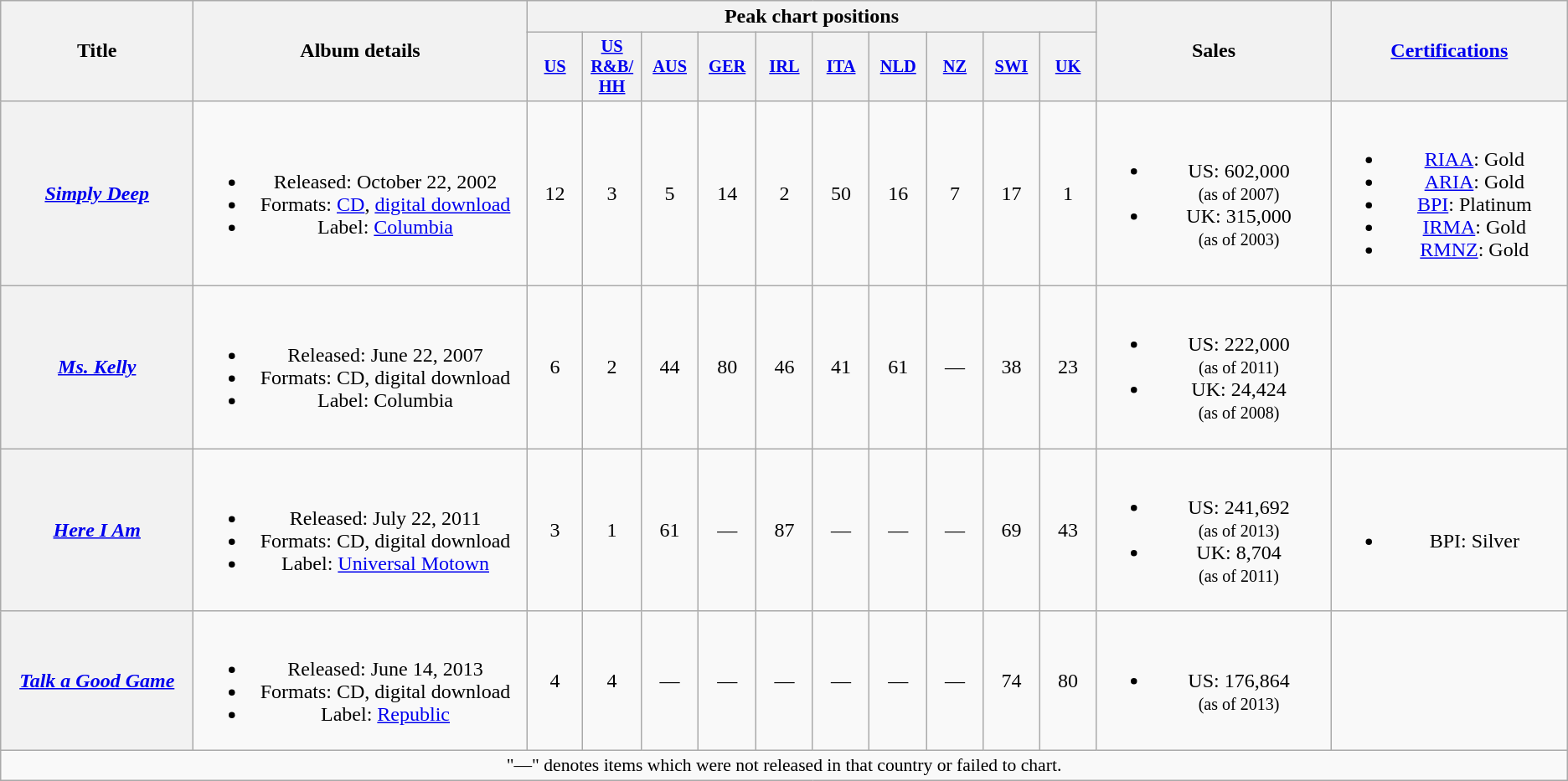<table class="wikitable plainrowheaders" style="text-align:center;" border="1">
<tr>
<th scope="col" rowspan="2" style="width:10em;">Title</th>
<th scope="col" rowspan="2" style="width:17.5em;">Album details</th>
<th scope="col" colspan="10">Peak chart positions</th>
<th scope="col" rowspan="2" style="width:12em;">Sales</th>
<th scope="col" rowspan="2" style="width:12em;"><a href='#'>Certifications</a></th>
</tr>
<tr>
<th scope="col" style="width:3em;font-size:85%;"><a href='#'>US</a><br></th>
<th scope="col" style="width:3em;font-size:85%;"><a href='#'>US <br>R&B/ HH</a><br></th>
<th scope="col" style="width:3em;font-size:85%;"><a href='#'>AUS</a><br></th>
<th scope="col" style="width:3em;font-size:85%;"><a href='#'>GER</a><br></th>
<th scope="col" style="width:3em;font-size:85%;"><a href='#'>IRL</a><br></th>
<th scope="col" style="width:3em;font-size:85%;"><a href='#'>ITA</a><br></th>
<th scope="col" style="width:3em;font-size:85%;"><a href='#'>NLD</a><br></th>
<th scope="col" style="width:3em;font-size:85%;"><a href='#'>NZ</a><br></th>
<th scope="col" style="width:3em;font-size:85%;"><a href='#'>SWI</a><br></th>
<th scope="col" style="width:3em;font-size:85%;"><a href='#'>UK</a><br></th>
</tr>
<tr>
<th scope="row"><em><a href='#'>Simply Deep</a></em></th>
<td><br><ul><li>Released: October 22, 2002</li><li>Formats: <a href='#'>CD</a>, <a href='#'>digital download</a></li><li>Label: <a href='#'>Columbia</a></li></ul></td>
<td>12</td>
<td>3</td>
<td>5</td>
<td>14</td>
<td>2</td>
<td>50</td>
<td>16</td>
<td>7</td>
<td>17</td>
<td>1</td>
<td><br><ul><li>US: 602,000<br><small>(as of 2007)</small></li><li>UK: 315,000<br><small>(as of 2003)</small></li></ul></td>
<td><br><ul><li><a href='#'>RIAA</a>: Gold</li><li><a href='#'>ARIA</a>: Gold</li><li><a href='#'>BPI</a>: Platinum</li><li><a href='#'>IRMA</a>: Gold</li><li><a href='#'>RMNZ</a>: Gold</li></ul></td>
</tr>
<tr>
<th scope="row"><em><a href='#'>Ms. Kelly</a></em></th>
<td><br><ul><li>Released: June 22, 2007</li><li>Formats: CD, digital download</li><li>Label: Columbia</li></ul></td>
<td>6</td>
<td>2</td>
<td>44</td>
<td>80</td>
<td>46</td>
<td>41</td>
<td>61</td>
<td>—</td>
<td>38</td>
<td>23</td>
<td><br><ul><li>US: 222,000<br><small>(as of 2011)</small></li><li>UK: 24,424<br><small>(as of 2008)</small></li></ul></td>
<td></td>
</tr>
<tr>
<th scope="row"><em><a href='#'>Here I Am</a></em></th>
<td><br><ul><li>Released: July 22, 2011</li><li>Formats: CD, digital download</li><li>Label: <a href='#'>Universal Motown</a></li></ul></td>
<td>3</td>
<td>1</td>
<td>61</td>
<td>—</td>
<td>87</td>
<td>—</td>
<td>—</td>
<td>—</td>
<td>69</td>
<td>43</td>
<td><br><ul><li>US: 241,692<br><small>(as of 2013)</small></li><li>UK: 8,704<br><small>(as of 2011)</small></li></ul></td>
<td><br><ul><li>BPI: Silver</li></ul></td>
</tr>
<tr>
<th scope="row"><em><a href='#'>Talk a Good Game</a></em></th>
<td><br><ul><li>Released: June 14, 2013</li><li>Formats: CD, digital download</li><li>Label: <a href='#'>Republic</a></li></ul></td>
<td>4</td>
<td>4</td>
<td>—</td>
<td>—</td>
<td>—</td>
<td>—</td>
<td>—</td>
<td>—</td>
<td>74</td>
<td>80</td>
<td><br><ul><li>US: 176,864<br><small>(as of 2013)</small></li></ul></td>
<td></td>
</tr>
<tr>
<td colspan="15" style="font-size:90%;">"—" denotes items which were not released in that country or failed to chart.</td>
</tr>
</table>
